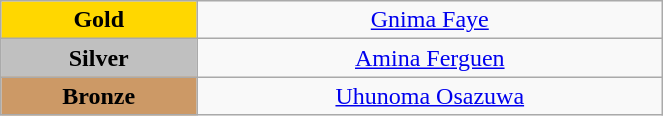<table class="wikitable" style=" text-align:center; " width="35%">
<tr>
<td bgcolor="gold"><strong>Gold</strong></td>
<td><a href='#'>Gnima Faye</a><br>  <small><em></em></small></td>
</tr>
<tr>
<td bgcolor="silver"><strong>Silver</strong></td>
<td><a href='#'>Amina Ferguen</a><br>  <small><em></em></small></td>
</tr>
<tr>
<td bgcolor="CC9966"><strong>Bronze</strong></td>
<td><a href='#'>Uhunoma Osazuwa</a><br>  <small><em></em></small></td>
</tr>
</table>
